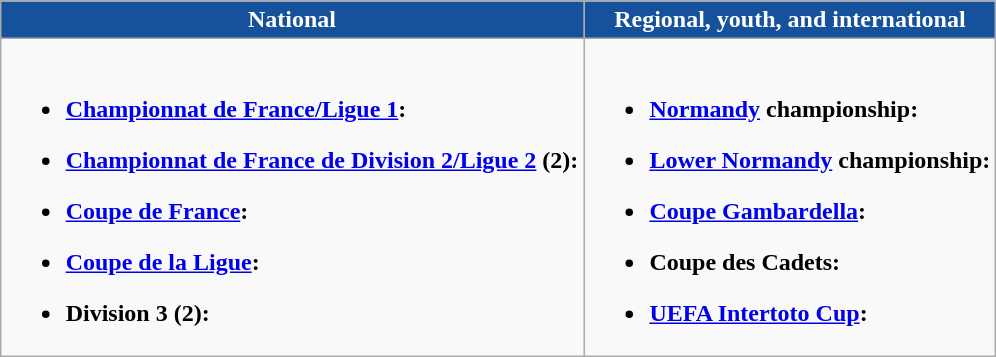<table class="wikitable" style="margin-right:auto; margin-left:auto;">
<tr>
<th style="color:#ffffff; background:#16529c;">National</th>
<th style="color:#ffffff; background:#16529c;">Regional, youth, and international</th>
</tr>
<tr valign="top">
<td><br><ul><li><strong><a href='#'>Championnat de France/Ligue 1</a>:</strong></li></ul><ul><li><strong><a href='#'>Championnat de France de Division 2/Ligue 2</a> (2):</strong></li></ul><ul><li><strong><a href='#'>Coupe de France</a>:</strong></li></ul><ul><li><strong><a href='#'>Coupe de la Ligue</a>:</strong></li></ul><ul><li><strong>Division 3 (2):</strong></li></ul></td>
<td><br><ul><li><strong><a href='#'>Normandy</a> championship:</strong></li></ul><ul><li><strong><a href='#'>Lower Normandy</a> championship:</strong></li></ul><ul><li><strong><a href='#'>Coupe Gambardella</a>:</strong></li></ul><ul><li><strong>Coupe des Cadets:</strong></li></ul><ul><li><strong><a href='#'>UEFA Intertoto Cup</a>:</strong></li></ul></td>
</tr>
</table>
